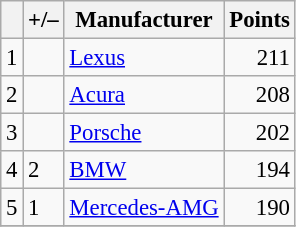<table class="wikitable" style="font-size: 95%;">
<tr>
<th scope="col"></th>
<th scope="col">+/–</th>
<th scope="col">Manufacturer</th>
<th scope="col">Points</th>
</tr>
<tr>
<td align=center>1</td>
<td align="left"></td>
<td> <a href='#'>Lexus</a></td>
<td align=right>211</td>
</tr>
<tr>
<td align=center>2</td>
<td align="left"></td>
<td> <a href='#'>Acura</a></td>
<td align=right>208</td>
</tr>
<tr>
<td align=center>3</td>
<td align="left"></td>
<td> <a href='#'>Porsche</a></td>
<td align=right>202</td>
</tr>
<tr>
<td align=center>4</td>
<td align="left"> 2</td>
<td> <a href='#'>BMW</a></td>
<td align=right>194</td>
</tr>
<tr>
<td align=center>5</td>
<td align="left"> 1</td>
<td> <a href='#'>Mercedes-AMG</a></td>
<td align=right>190</td>
</tr>
<tr>
</tr>
</table>
